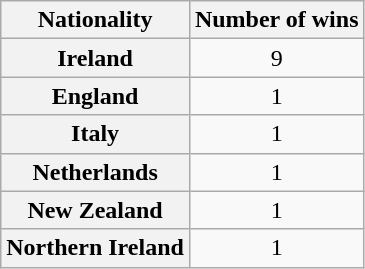<table class="wikitable plainrowheaders sortable">
<tr>
<th scope=col>Nationality</th>
<th scope=col>Number of wins</th>
</tr>
<tr>
<th scope=row> Ireland</th>
<td align=center>9</td>
</tr>
<tr>
<th scope=row> England</th>
<td align=center>1</td>
</tr>
<tr>
<th scope=row> Italy</th>
<td align=center>1</td>
</tr>
<tr>
<th scope=row> Netherlands</th>
<td align=center>1</td>
</tr>
<tr>
<th scope=row> New Zealand</th>
<td align=center>1</td>
</tr>
<tr>
<th scope=row> Northern Ireland</th>
<td align=center>1</td>
</tr>
</table>
